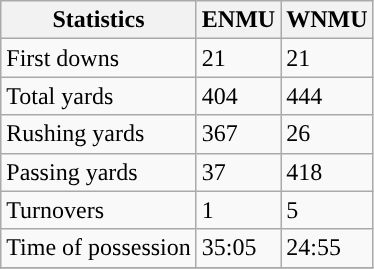<table class="wikitable" style="float: left;">
<tr>
<th>Statistics</th>
<th>ENMU</th>
<th>WNMU</th>
</tr>
<tr>
<td>First downs</td>
<td>21</td>
<td>21</td>
</tr>
<tr>
<td>Total yards</td>
<td>404</td>
<td>444</td>
</tr>
<tr>
<td>Rushing yards</td>
<td>367</td>
<td>26</td>
</tr>
<tr>
<td>Passing yards</td>
<td>37</td>
<td>418</td>
</tr>
<tr>
<td>Turnovers</td>
<td>1</td>
<td>5</td>
</tr>
<tr>
<td>Time of possession</td>
<td>35:05</td>
<td>24:55</td>
</tr>
<tr>
</tr>
</table>
